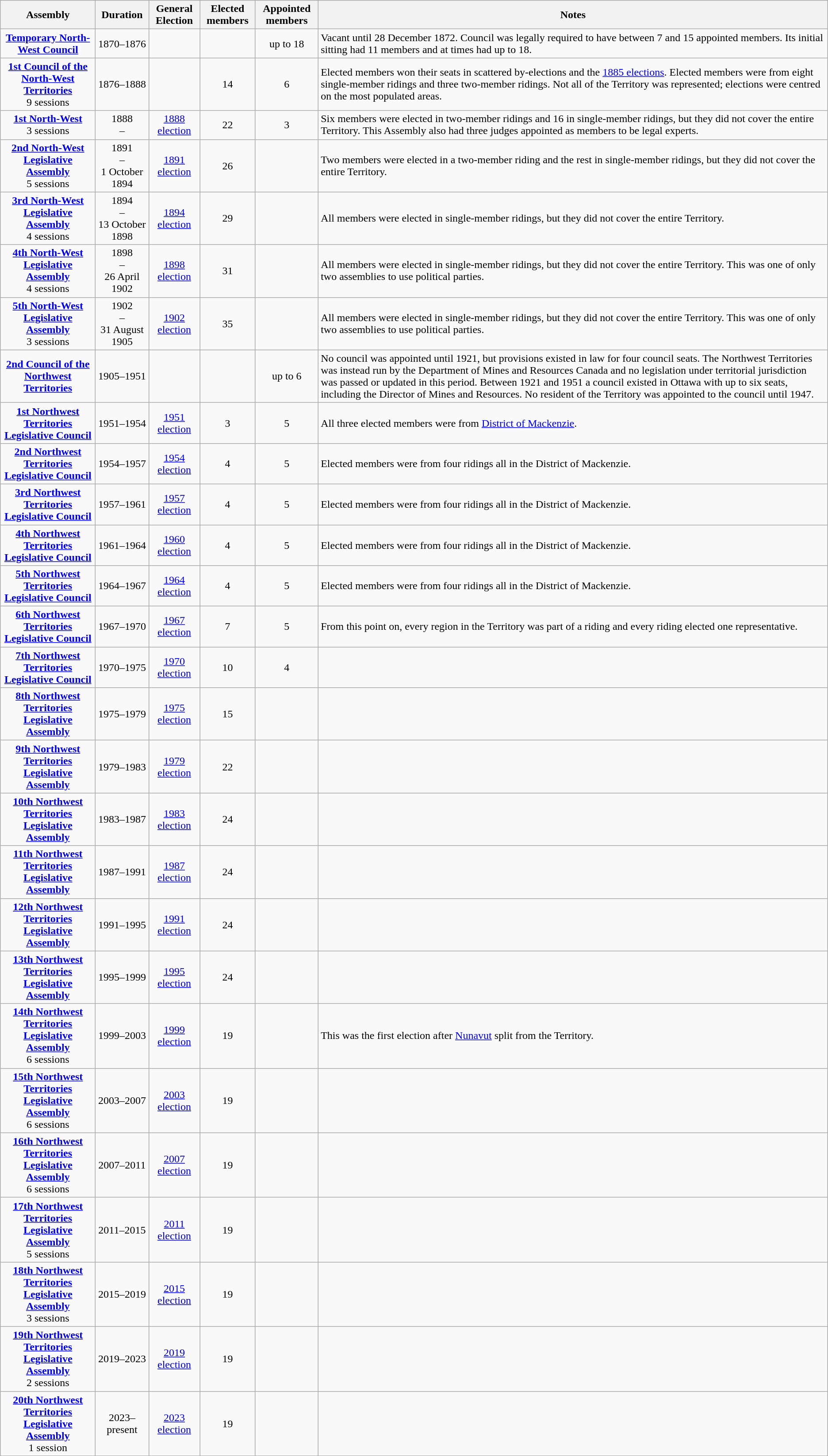<table class="wikitable" style=text-align:center>
<tr>
<th>Assembly</th>
<th>Duration</th>
<th>General Election</th>
<th>Elected members</th>
<th>Appointed members</th>
<th>Notes</th>
</tr>
<tr>
<td><strong><a href='#'>Temporary North-West Council</a></strong><br></td>
<td>1870–1876</td>
<td></td>
<td></td>
<td>up to 18</td>
<td style="text-align:left;">Vacant until 28 December 1872. Council was legally required to have between 7 and 15 appointed members. Its initial sitting had 11 members and at times had up to 18.</td>
</tr>
<tr>
<td><strong><a href='#'>1st Council of the North-West Territories</a></strong><br>9 sessions</td>
<td>1876–1888</td>
<td></td>
<td>14</td>
<td>6</td>
<td style="text-align:left;">Elected members won their seats in scattered by-elections and the <a href='#'>1885 elections</a>. Elected members were from eight single-member ridings and three two-member ridings. Not all of the Territory was represented; elections were centred on the most populated areas.</td>
</tr>
<tr>
<td><strong><a href='#'>1st North-West </a></strong><br>3 sessions</td>
<td>1888<br>–<br></td>
<td><a href='#'>1888 election</a></td>
<td>22</td>
<td>3</td>
<td style="text-align:left;">Six members were elected in two-member ridings and 16 in single-member ridings, but they did not cover the entire Territory. This Assembly also had three judges appointed as members to be legal experts.</td>
</tr>
<tr>
<td><strong><a href='#'>2nd North-West Legislative Assembly</a></strong><br>5 sessions</td>
<td>1891<br>–<br>1 October 1894</td>
<td><a href='#'>1891 election</a></td>
<td>26</td>
<td></td>
<td style="text-align:left;">Two members were elected in a two-member riding and the rest in single-member ridings, but they did not cover the entire Territory.</td>
</tr>
<tr>
<td><strong><a href='#'>3rd North-West Legislative Assembly</a></strong><br>4 sessions</td>
<td>1894<br>–<br>13 October 1898</td>
<td><a href='#'>1894 election</a></td>
<td>29</td>
<td></td>
<td style="text-align:left;">All members were elected in single-member ridings, but they did not cover the entire Territory.</td>
</tr>
<tr>
<td><strong><a href='#'>4th North-West Legislative Assembly</a></strong><br>4 sessions</td>
<td>1898<br>–<br>26 April 1902</td>
<td><a href='#'>1898 election</a></td>
<td>31</td>
<td></td>
<td style="text-align:left;">All members were elected in single-member ridings, but they did not cover the entire Territory. This was one of only two assemblies to use political parties.</td>
</tr>
<tr>
<td><strong><a href='#'>5th North-West Legislative Assembly</a></strong><br>3 sessions</td>
<td>1902<br>–<br>31 August 1905</td>
<td><a href='#'>1902 election</a></td>
<td>35</td>
<td></td>
<td style="text-align:left;">All members were elected in single-member ridings, but they did not cover the entire Territory. This was one of only two assemblies to use political parties.</td>
</tr>
<tr>
<td><strong><a href='#'>2nd Council of the Northwest Territories</a></strong><br></td>
<td>1905–1951</td>
<td></td>
<td></td>
<td>up to 6</td>
<td style="text-align:left;">No council was appointed until 1921, but provisions existed in law for four council seats. The Northwest Territories was instead run by the Department of Mines and Resources Canada and no legislation under territorial jurisdiction was passed or updated in this period. Between 1921 and 1951 a council existed in Ottawa with up to six seats, including the Director of Mines and Resources. No resident of the Territory was appointed to the council until 1947.</td>
</tr>
<tr>
<td><strong><a href='#'>1st Northwest Territories Legislative Council</a></strong><br></td>
<td>1951–1954</td>
<td><a href='#'>1951 election</a></td>
<td>3</td>
<td>5</td>
<td style="text-align:left;">All three elected members were from <a href='#'>District of Mackenzie</a>.</td>
</tr>
<tr>
<td><strong><a href='#'>2nd Northwest Territories Legislative Council</a></strong><br></td>
<td>1954–1957</td>
<td><a href='#'>1954 election</a></td>
<td>4</td>
<td>5</td>
<td style="text-align:left;">Elected members were from four ridings all in the District of Mackenzie.</td>
</tr>
<tr>
<td><strong><a href='#'>3rd Northwest Territories Legislative Council</a></strong><br></td>
<td>1957–1961</td>
<td><a href='#'>1957 election</a></td>
<td>4</td>
<td>5</td>
<td style="text-align:left;">Elected members were from four ridings all in the District of Mackenzie.</td>
</tr>
<tr>
<td><strong><a href='#'>4th Northwest Territories Legislative Council</a></strong><br></td>
<td>1961–1964</td>
<td><a href='#'>1960 election</a></td>
<td>4</td>
<td>5</td>
<td style="text-align:left;">Elected members were from four ridings all in the District of Mackenzie.</td>
</tr>
<tr>
<td><strong><a href='#'>5th Northwest Territories Legislative Council</a></strong><br></td>
<td>1964–1967</td>
<td><a href='#'>1964 election</a></td>
<td>4</td>
<td>5</td>
<td style="text-align:left;">Elected members were from four ridings all in the District of Mackenzie.</td>
</tr>
<tr>
<td><strong><a href='#'>6th Northwest Territories Legislative Council</a></strong><br></td>
<td>1967–1970</td>
<td><a href='#'>1967 election</a></td>
<td>7</td>
<td>5</td>
<td style="text-align:left;">From this point on, every region in the Territory was part of a riding and every riding elected one representative.</td>
</tr>
<tr>
<td><strong><a href='#'>7th Northwest Territories Legislative Council</a></strong><br></td>
<td>1970–1975</td>
<td><a href='#'>1970 election</a></td>
<td>10</td>
<td>4</td>
<td style="text-align:left;"></td>
</tr>
<tr>
<td><strong><a href='#'>8th Northwest Territories Legislative Assembly</a></strong><br></td>
<td>1975–1979</td>
<td><a href='#'>1975 election</a></td>
<td>15</td>
<td></td>
<td style="text-align:left;"></td>
</tr>
<tr>
<td><strong><a href='#'>9th Northwest Territories Legislative Assembly</a></strong><br></td>
<td>1979–1983</td>
<td><a href='#'>1979 election</a></td>
<td>22</td>
<td></td>
<td style="text-align:left;"></td>
</tr>
<tr>
<td><strong><a href='#'>10th Northwest Territories Legislative Assembly</a></strong><br></td>
<td>1983–1987</td>
<td><a href='#'>1983 election</a></td>
<td>24</td>
<td></td>
<td style="text-align:left;"></td>
</tr>
<tr>
<td><strong><a href='#'>11th Northwest Territories Legislative Assembly</a></strong><br></td>
<td>1987–1991</td>
<td><a href='#'>1987 election</a></td>
<td>24</td>
<td></td>
<td style="text-align:left;"></td>
</tr>
<tr>
<td><strong><a href='#'>12th Northwest Territories Legislative Assembly</a></strong><br></td>
<td>1991–1995</td>
<td><a href='#'>1991 election</a></td>
<td>24</td>
<td></td>
<td style="text-align:left;"></td>
</tr>
<tr>
<td><strong><a href='#'>13th Northwest Territories Legislative Assembly</a></strong><br></td>
<td>1995–1999</td>
<td><a href='#'>1995 election</a></td>
<td>24</td>
<td></td>
<td style="text-align:left;"></td>
</tr>
<tr>
<td><strong><a href='#'>14th Northwest Territories Legislative Assembly</a></strong><br>6 sessions</td>
<td>1999–2003</td>
<td><a href='#'>1999 election</a></td>
<td>19</td>
<td></td>
<td style="text-align:left;">This was the first election after <a href='#'>Nunavut</a> split from the Territory.</td>
</tr>
<tr>
<td><strong><a href='#'>15th Northwest Territories Legislative Assembly</a></strong><br>6 sessions</td>
<td>2003–2007</td>
<td><a href='#'>2003 election</a></td>
<td>19</td>
<td></td>
<td style="text-align:left;"></td>
</tr>
<tr>
<td><strong><a href='#'>16th Northwest Territories Legislative Assembly</a></strong><br>6 sessions</td>
<td>2007–2011</td>
<td><a href='#'>2007 election</a></td>
<td>19</td>
<td></td>
<td style="text-align:left;"></td>
</tr>
<tr>
<td><strong><a href='#'>17th Northwest Territories Legislative Assembly</a></strong><br>5 sessions</td>
<td>2011–2015</td>
<td><a href='#'>2011 election</a></td>
<td>19</td>
<td></td>
<td style="text-align:left;"></td>
</tr>
<tr>
<td><strong><a href='#'>18th Northwest Territories Legislative Assembly</a></strong><br>3 sessions</td>
<td>2015–2019</td>
<td><a href='#'>2015 election</a></td>
<td>19</td>
<td></td>
<td style="text-align:left;"></td>
</tr>
<tr>
<td><strong><a href='#'>19th Northwest Territories Legislative Assembly</a></strong><br>2 sessions</td>
<td>2019–2023</td>
<td><a href='#'>2019 election</a></td>
<td>19</td>
<td></td>
<td style="text-align:left;"></td>
</tr>
<tr>
<td><strong><a href='#'>20th Northwest Territories Legislative Assembly</a></strong><br>1 session</td>
<td>2023–present</td>
<td><a href='#'>2023 election</a></td>
<td>19</td>
<td></td>
<td style="text-align:left;"></td>
</tr>
</table>
